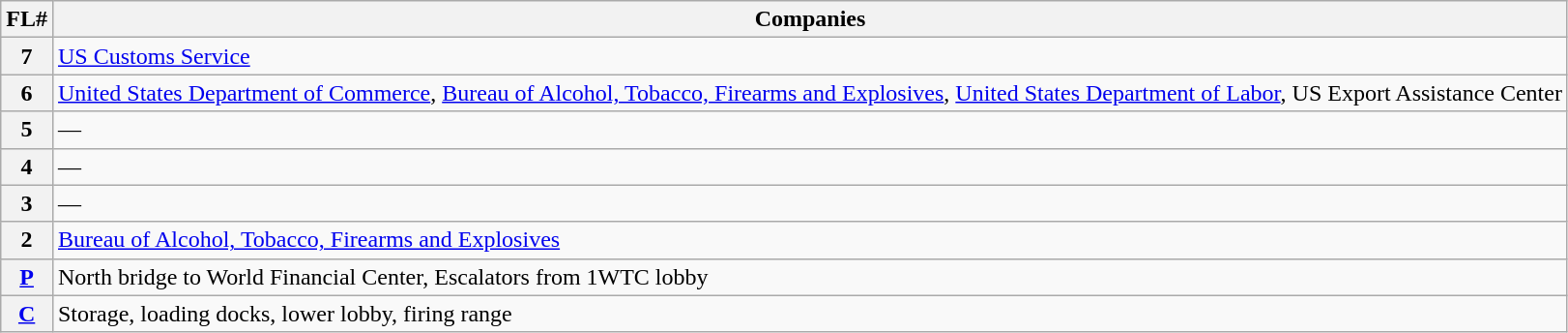<table class="wikitable">
<tr>
<th>FL#</th>
<th>Companies</th>
</tr>
<tr>
<th>7</th>
<td><a href='#'>US Customs Service</a></td>
</tr>
<tr>
<th>6</th>
<td><a href='#'>United States Department of Commerce</a>, <a href='#'>Bureau of Alcohol, Tobacco, Firearms and Explosives</a>, <a href='#'>United States Department of Labor</a>, US Export Assistance Center</td>
</tr>
<tr>
<th>5</th>
<td>—</td>
</tr>
<tr>
<th>4</th>
<td>—</td>
</tr>
<tr>
<th>3</th>
<td>—</td>
</tr>
<tr>
<th>2</th>
<td><a href='#'>Bureau of Alcohol, Tobacco, Firearms and Explosives</a></td>
</tr>
<tr>
<th><a href='#'>P</a></th>
<td>North bridge to World Financial Center, Escalators from 1WTC lobby</td>
</tr>
<tr>
<th><a href='#'>C</a></th>
<td>Storage, loading docks, lower lobby, firing range</td>
</tr>
</table>
